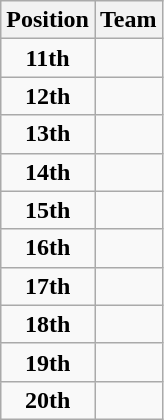<table class="wikitable" style="text-align: center;">
<tr>
<th>Position</th>
<th>Team</th>
</tr>
<tr>
<td><strong>11th</strong></td>
<td align=left></td>
</tr>
<tr>
<td><strong>12th</strong></td>
<td align=left></td>
</tr>
<tr>
<td><strong>13th</strong></td>
<td align=left></td>
</tr>
<tr>
<td><strong>14th</strong></td>
<td align=left></td>
</tr>
<tr>
<td><strong>15th</strong></td>
<td align=left></td>
</tr>
<tr>
<td><strong>16th</strong></td>
<td align=left></td>
</tr>
<tr>
<td><strong>17th</strong></td>
<td align=left></td>
</tr>
<tr>
<td><strong>18th</strong></td>
<td align=left></td>
</tr>
<tr>
<td><strong>19th</strong></td>
<td align=left></td>
</tr>
<tr>
<td><strong>20th</strong></td>
<td align=left></td>
</tr>
</table>
